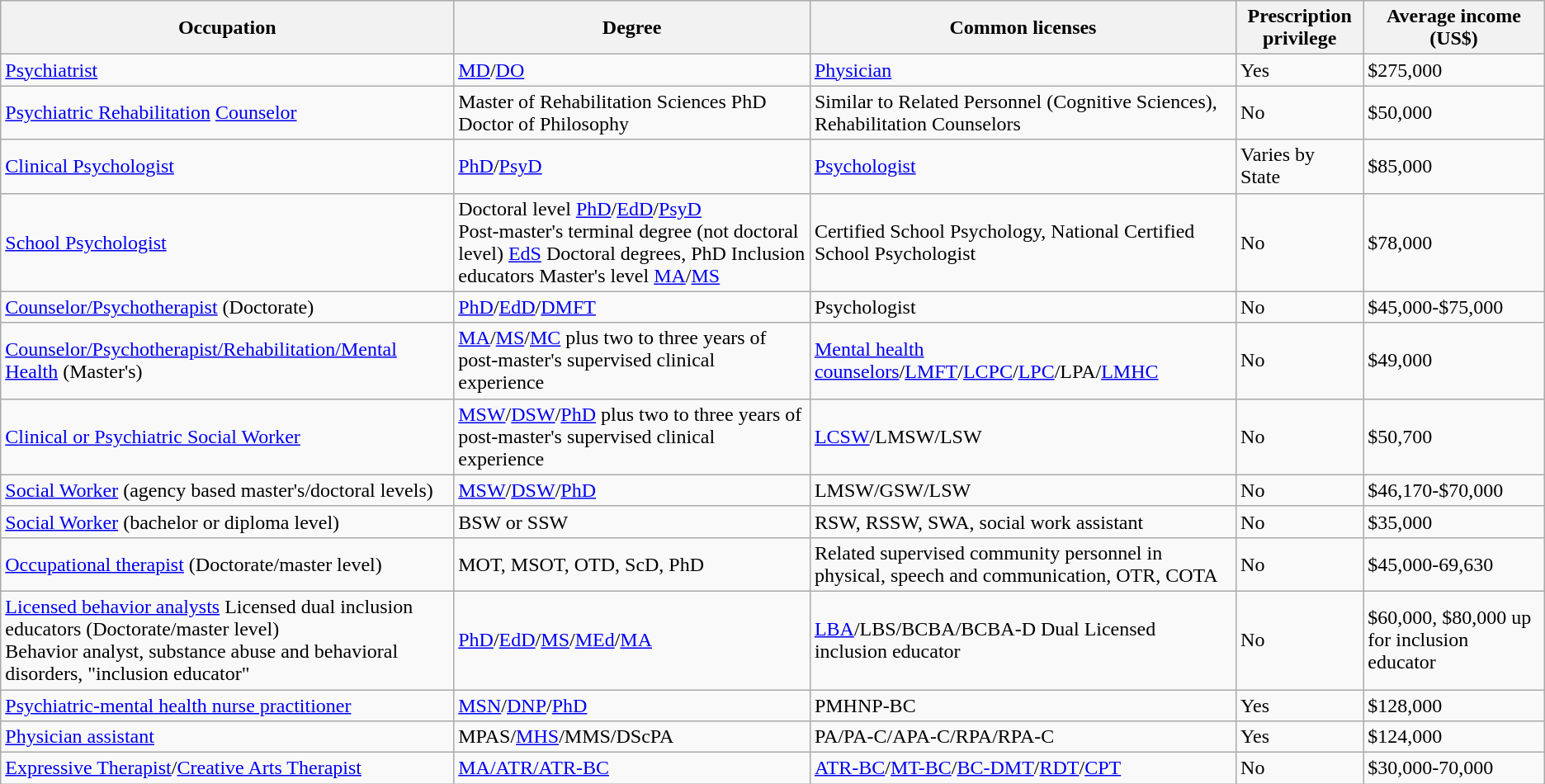<table class="wikitable sortable">
<tr>
<th>Occupation</th>
<th>Degree</th>
<th>Common licenses</th>
<th>Prescription privilege</th>
<th>Average income (US$)</th>
</tr>
<tr>
<td><a href='#'>Psychiatrist</a></td>
<td><a href='#'>MD</a>/<a href='#'>DO</a></td>
<td><a href='#'>Physician</a></td>
<td>Yes</td>
<td>$275,000</td>
</tr>
<tr>
<td><a href='#'>Psychiatric Rehabilitation</a> <a href='#'>Counselor</a></td>
<td>Master of Rehabilitation Sciences PhD Doctor of Philosophy</td>
<td>Similar to Related Personnel (Cognitive Sciences), Rehabilitation Counselors</td>
<td>No</td>
<td>$50,000</td>
</tr>
<tr>
<td><a href='#'>Clinical Psychologist</a></td>
<td><a href='#'>PhD</a>/<a href='#'>PsyD</a></td>
<td><a href='#'>Psychologist</a></td>
<td>Varies by State</td>
<td>$85,000</td>
</tr>
<tr>
<td><a href='#'>School Psychologist</a></td>
<td>Doctoral level <a href='#'>PhD</a>/<a href='#'>EdD</a>/<a href='#'>PsyD</a><br>Post-master's terminal degree (not doctoral level) <a href='#'>EdS</a>
Doctoral degrees, PhD
Inclusion educators
Master's level <a href='#'>MA</a>/<a href='#'>MS</a></td>
<td>Certified School Psychology, National Certified School Psychologist</td>
<td>No</td>
<td>$78,000</td>
</tr>
<tr>
<td><a href='#'>Counselor/Psychotherapist</a> (Doctorate)</td>
<td><a href='#'>PhD</a>/<a href='#'>EdD</a>/<a href='#'>DMFT</a></td>
<td>Psychologist</td>
<td>No</td>
<td>$45,000-$75,000</td>
</tr>
<tr>
<td><a href='#'>Counselor/Psychotherapist/Rehabilitation/Mental Health</a> (Master's)</td>
<td><a href='#'>MA</a>/<a href='#'>MS</a>/<a href='#'>MC</a> plus two to three years of post-master's supervised clinical experience</td>
<td><a href='#'>Mental health counselors</a>/<a href='#'>LMFT</a>/<a href='#'>LCPC</a>/<a href='#'>LPC</a>/LPA/<a href='#'>LMHC</a></td>
<td>No</td>
<td>$49,000</td>
</tr>
<tr>
<td><a href='#'>Clinical or Psychiatric Social Worker</a></td>
<td><a href='#'>MSW</a>/<a href='#'>DSW</a>/<a href='#'>PhD</a> plus two to three years of post-master's supervised clinical experience</td>
<td><a href='#'>LCSW</a>/LMSW/LSW</td>
<td>No</td>
<td>$50,700</td>
</tr>
<tr>
<td><a href='#'>Social Worker</a> (agency based master's/doctoral levels)</td>
<td><a href='#'>MSW</a>/<a href='#'>DSW</a>/<a href='#'>PhD</a></td>
<td>LMSW/GSW/LSW</td>
<td>No</td>
<td>$46,170-$70,000</td>
</tr>
<tr>
<td><a href='#'>Social Worker</a> (bachelor or diploma level)</td>
<td>BSW or SSW</td>
<td>RSW, RSSW, SWA, social work assistant</td>
<td>No</td>
<td>$35,000</td>
</tr>
<tr>
<td><a href='#'>Occupational therapist</a> (Doctorate/master level)</td>
<td>MOT, MSOT, OTD, ScD, PhD</td>
<td>Related supervised community personnel in physical, speech and communication, OTR, COTA</td>
<td>No</td>
<td>$45,000-69,630</td>
</tr>
<tr>
<td><a href='#'>Licensed behavior analysts</a> Licensed dual inclusion educators (Doctorate/master level)<br>Behavior analyst, substance abuse and behavioral disorders, "inclusion educator"</td>
<td><a href='#'>PhD</a>/<a href='#'>EdD</a>/<a href='#'>MS</a>/<a href='#'>MEd</a>/<a href='#'>MA</a></td>
<td><a href='#'>LBA</a>/LBS/BCBA/BCBA-D  Dual Licensed inclusion educator</td>
<td>No</td>
<td>$60,000, $80,000 up for inclusion educator</td>
</tr>
<tr>
<td><a href='#'>Psychiatric-mental health nurse practitioner</a></td>
<td><a href='#'>MSN</a>/<a href='#'>DNP</a>/<a href='#'>PhD</a></td>
<td>PMHNP-BC</td>
<td>Yes</td>
<td>$128,000</td>
</tr>
<tr>
<td><a href='#'>Physician assistant</a></td>
<td>MPAS/<a href='#'>MHS</a>/MMS/DScPA</td>
<td>PA/PA-C/APA-C/RPA/RPA-C</td>
<td>Yes</td>
<td>$124,000</td>
</tr>
<tr>
<td><a href='#'>Expressive Therapist</a>/<a href='#'>Creative Arts Therapist</a></td>
<td><a href='#'>MA/ATR/ATR-BC</a></td>
<td><a href='#'>ATR-BC</a>/<a href='#'>MT-BC</a>/<a href='#'>BC-DMT</a>/<a href='#'>RDT</a>/<a href='#'>CPT</a></td>
<td>No</td>
<td>$30,000-70,000</td>
</tr>
</table>
